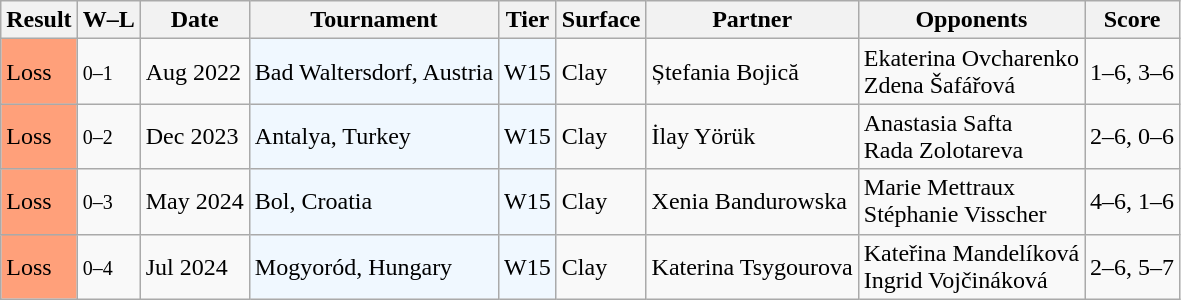<table class="sortable wikitable">
<tr>
<th>Result</th>
<th class="unsortable">W–L</th>
<th>Date</th>
<th>Tournament</th>
<th>Tier</th>
<th>Surface</th>
<th>Partner</th>
<th>Opponents</th>
<th class="unsortable">Score</th>
</tr>
<tr>
<td style="background:#ffa07a;">Loss</td>
<td><small>0–1</small></td>
<td>Aug 2022</td>
<td style="background:#f0f8ff;">Bad Waltersdorf, Austria</td>
<td style="background:#f0f8ff;">W15</td>
<td>Clay</td>
<td> Ștefania Bojică</td>
<td> Ekaterina Ovcharenko <br>  Zdena Šafářová</td>
<td>1–6, 3–6</td>
</tr>
<tr>
<td style="background:#ffa07a;">Loss</td>
<td><small>0–2</small></td>
<td>Dec 2023</td>
<td style="background:#f0f8ff;">Antalya, Turkey</td>
<td style="background:#f0f8ff;">W15</td>
<td>Clay</td>
<td> İlay Yörük</td>
<td> Anastasia Safta <br>  Rada Zolotareva</td>
<td>2–6, 0–6</td>
</tr>
<tr>
<td style="background:#ffa07a;">Loss</td>
<td><small>0–3</small></td>
<td>May 2024</td>
<td style="background:#f0f8ff;">Bol, Croatia</td>
<td style="background:#f0f8ff;">W15</td>
<td>Clay</td>
<td> Xenia Bandurowska</td>
<td> Marie Mettraux <br>  Stéphanie Visscher</td>
<td>4–6, 1–6</td>
</tr>
<tr>
<td style="background:#ffa07a;">Loss</td>
<td><small>0–4</small></td>
<td>Jul 2024</td>
<td style="background:#f0f8ff;">Mogyoród, Hungary</td>
<td style="background:#f0f8ff;">W15</td>
<td>Clay</td>
<td> Katerina Tsygourova</td>
<td> Kateřina Mandelíková <br>  Ingrid Vojčináková</td>
<td>2–6, 5–7</td>
</tr>
</table>
